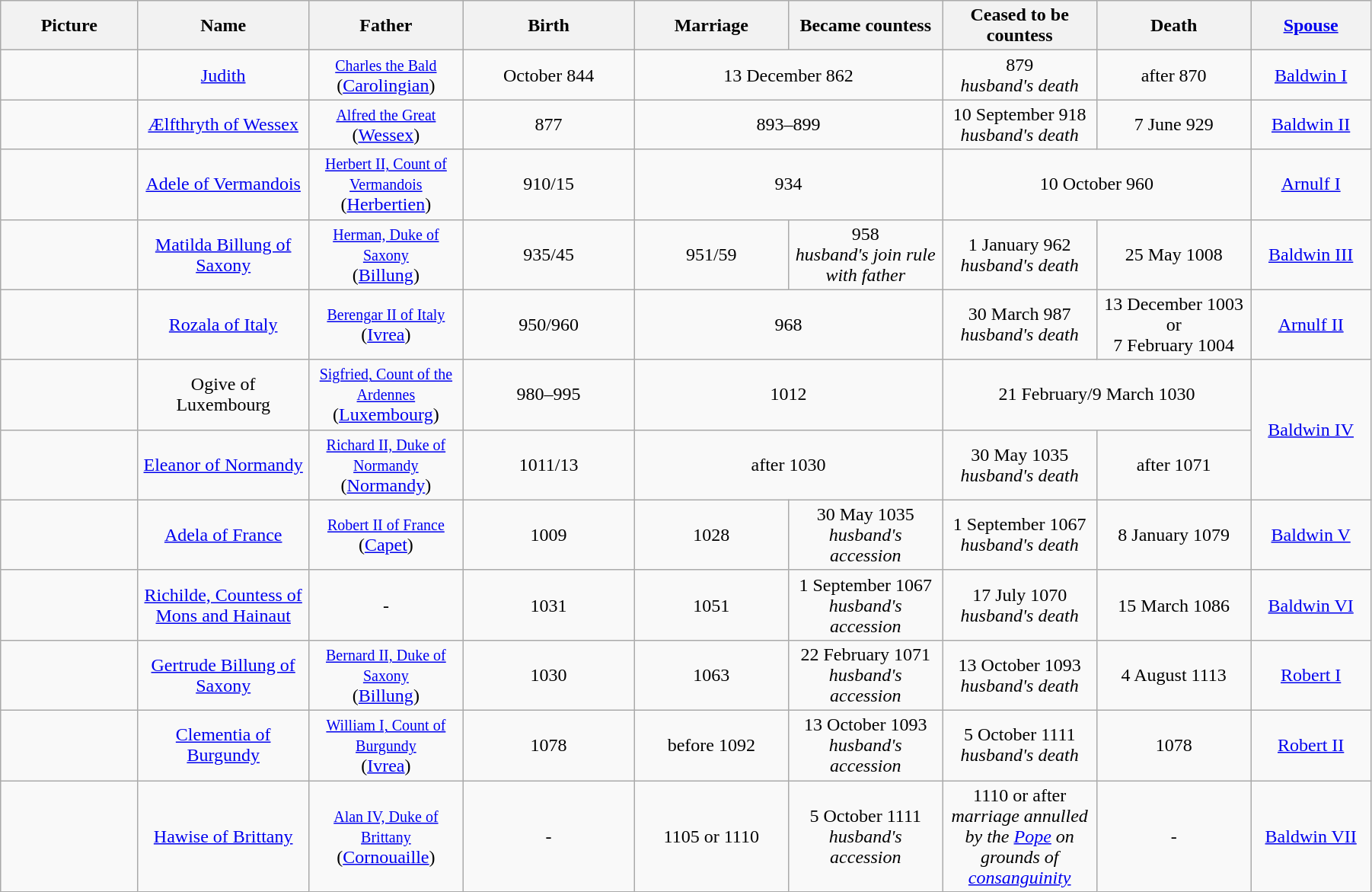<table style="width:95%;" class="wikitable">
<tr>
<th style="width:8%;">Picture</th>
<th style="width:10%;">Name</th>
<th style="width:9%;">Father</th>
<th style="width:10%;">Birth</th>
<th style="width:9%;">Marriage</th>
<th style="width:9%;">Became countess</th>
<th style="width:9%;">Ceased to be countess</th>
<th style="width:9%;">Death</th>
<th style="width:7%;"><a href='#'>Spouse</a></th>
</tr>
<tr>
<td style="text-align:center;"></td>
<td style="text-align:center;"><a href='#'>Judith</a></td>
<td style="text-align:center;"><small><a href='#'>Charles the Bald</a></small><br>(<a href='#'>Carolingian</a>)</td>
<td style="text-align:center;">October 844</td>
<td style="text-align:center;" colspan="2">13 December 862</td>
<td style="text-align:center;">879<br><em>husband's death</em></td>
<td style="text-align:center;">after 870</td>
<td style="text-align:center;"><a href='#'>Baldwin I</a></td>
</tr>
<tr>
<td style="text-align:center;"></td>
<td style="text-align:center;"><a href='#'>Ælfthryth of Wessex</a></td>
<td style="text-align:center;"><small><a href='#'>Alfred the Great</a></small><br>(<a href='#'>Wessex</a>)</td>
<td style="text-align:center;">877</td>
<td style="text-align:center;" colspan="2">893–899</td>
<td style="text-align:center;">10 September 918<br><em>husband's death</em></td>
<td style="text-align:center;">7 June 929</td>
<td style="text-align:center;"><a href='#'>Baldwin II</a></td>
</tr>
<tr>
<td style="text-align:center;"></td>
<td style="text-align:center;"><a href='#'>Adele of Vermandois</a></td>
<td style="text-align:center;"><small><a href='#'>Herbert II, Count of Vermandois</a></small><br>(<a href='#'>Herbertien</a>)</td>
<td style="text-align:center;">910/15</td>
<td style="text-align:center;" colspan="2">934</td>
<td style="text-align:center;" colspan="2">10 October 960</td>
<td style="text-align:center;"><a href='#'>Arnulf I</a></td>
</tr>
<tr>
<td style="text-align:center;"></td>
<td style="text-align:center;"><a href='#'>Matilda Billung of Saxony</a></td>
<td style="text-align:center;"><small><a href='#'>Herman, Duke of Saxony</a></small><br>(<a href='#'>Billung</a>)</td>
<td style="text-align:center;">935/45</td>
<td style="text-align:center;">951/59</td>
<td style="text-align:center;">958<br><em>husband's join rule with father</em></td>
<td style="text-align:center;">1 January 962<br><em>husband's death</em></td>
<td style="text-align:center;">25 May 1008</td>
<td style="text-align:center;"><a href='#'>Baldwin III</a></td>
</tr>
<tr>
<td style="text-align:center;"></td>
<td style="text-align:center;"><a href='#'>Rozala of Italy</a></td>
<td style="text-align:center;"><small><a href='#'>Berengar II of Italy</a></small><br>(<a href='#'>Ivrea</a>)</td>
<td style="text-align:center;">950/960</td>
<td style="text-align:center;" colspan="2">968</td>
<td style="text-align:center;">30 March 987<br><em>husband's death</em></td>
<td style="text-align:center;">13 December 1003<br>or<br>7 February 1004</td>
<td style="text-align:center;"><a href='#'>Arnulf II</a></td>
</tr>
<tr>
<td style="text-align:center;"></td>
<td style="text-align:center;">Ogive of Luxembourg</td>
<td style="text-align:center;"><small><a href='#'>Sigfried, Count of the Ardennes</a></small><br>(<a href='#'>Luxembourg</a>)</td>
<td style="text-align:center;">980–995</td>
<td style="text-align:center;" colspan="2">1012</td>
<td style="text-align:center;" colspan="2">21 February/9 March 1030</td>
<td style="text-align:center;" rowspan="2"><a href='#'>Baldwin IV</a></td>
</tr>
<tr>
<td style="text-align:center;"></td>
<td style="text-align:center;"><a href='#'>Eleanor of Normandy</a></td>
<td style="text-align:center;"><small><a href='#'>Richard II, Duke of Normandy</a></small><br>(<a href='#'>Normandy</a>)</td>
<td style="text-align:center;">1011/13</td>
<td style="text-align:center;" colspan="2">after 1030</td>
<td style="text-align:center;">30 May 1035<br><em>husband's death</em></td>
<td style="text-align:center;">after 1071</td>
</tr>
<tr>
<td style="text-align:center;"></td>
<td style="text-align:center;"><a href='#'>Adela of France</a></td>
<td style="text-align:center;"><small><a href='#'>Robert II of France</a></small><br>(<a href='#'>Capet</a>)</td>
<td style="text-align:center;">1009</td>
<td style="text-align:center;">1028</td>
<td style="text-align:center;">30 May 1035<br><em>husband's accession</em></td>
<td style="text-align:center;">1 September 1067<br><em>husband's death</em></td>
<td style="text-align:center;">8 January 1079</td>
<td style="text-align:center;"><a href='#'>Baldwin V</a></td>
</tr>
<tr>
<td style="text-align:center;"></td>
<td style="text-align:center;"><a href='#'>Richilde, Countess of Mons and Hainaut</a></td>
<td style="text-align:center;">-</td>
<td style="text-align:center;">1031</td>
<td style="text-align:center;">1051</td>
<td style="text-align:center;">1 September 1067<br><em>husband's accession</em></td>
<td style="text-align:center;">17 July 1070<br><em>husband's death</em></td>
<td style="text-align:center;">15 March 1086</td>
<td style="text-align:center;"><a href='#'>Baldwin VI</a></td>
</tr>
<tr>
<td style="text-align:center;"></td>
<td style="text-align:center;"><a href='#'>Gertrude Billung of Saxony</a></td>
<td style="text-align:center;"><small><a href='#'>Bernard II, Duke of Saxony</a></small><br>(<a href='#'>Billung</a>)</td>
<td style="text-align:center;">1030</td>
<td style="text-align:center;">1063</td>
<td style="text-align:center;">22 February 1071<br><em>husband's accession</em></td>
<td style="text-align:center;">13 October 1093<br><em>husband's death</em></td>
<td style="text-align:center;">4 August 1113</td>
<td style="text-align:center;"><a href='#'>Robert I</a></td>
</tr>
<tr>
<td style="text-align:center;"></td>
<td style="text-align:center;"><a href='#'>Clementia of Burgundy</a></td>
<td style="text-align:center;"><small><a href='#'>William I, Count of Burgundy</a></small><br>(<a href='#'>Ivrea</a>)</td>
<td style="text-align:center;">1078</td>
<td style="text-align:center;">before 1092</td>
<td style="text-align:center;">13 October 1093<br><em>husband's accession</em></td>
<td style="text-align:center;">5 October 1111<br><em>husband's death</em></td>
<td style="text-align:center;">1078</td>
<td style="text-align:center;"><a href='#'>Robert II</a></td>
</tr>
<tr>
<td style="text-align:center;"></td>
<td style="text-align:center;"><a href='#'>Hawise of Brittany</a></td>
<td style="text-align:center;"><small><a href='#'>Alan IV, Duke of Brittany</a></small><br>(<a href='#'>Cornouaille</a>)</td>
<td style="text-align:center;">-</td>
<td style="text-align:center;">1105 or 1110</td>
<td style="text-align:center;">5 October 1111<br><em>husband's accession</em></td>
<td style="text-align:center;">1110 or after<br><em>marriage annulled by the <a href='#'>Pope</a> on grounds of <a href='#'>consanguinity</a></em></td>
<td style="text-align:center;">-</td>
<td style="text-align:center;"><a href='#'>Baldwin VII</a></td>
</tr>
</table>
